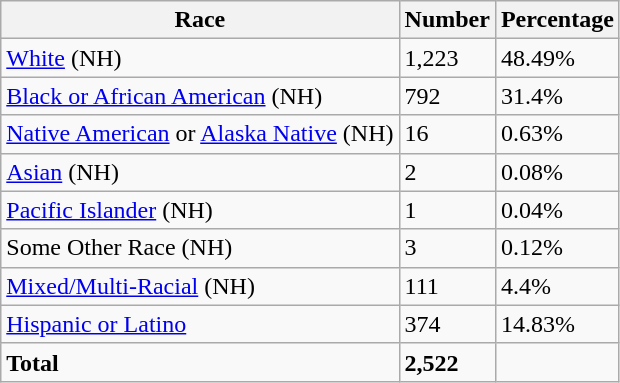<table class="wikitable">
<tr>
<th>Race</th>
<th>Number</th>
<th>Percentage</th>
</tr>
<tr>
<td><a href='#'>White</a> (NH)</td>
<td>1,223</td>
<td>48.49%</td>
</tr>
<tr>
<td><a href='#'>Black or African American</a> (NH)</td>
<td>792</td>
<td>31.4%</td>
</tr>
<tr>
<td><a href='#'>Native American</a> or <a href='#'>Alaska Native</a> (NH)</td>
<td>16</td>
<td>0.63%</td>
</tr>
<tr>
<td><a href='#'>Asian</a> (NH)</td>
<td>2</td>
<td>0.08%</td>
</tr>
<tr>
<td><a href='#'>Pacific Islander</a> (NH)</td>
<td>1</td>
<td>0.04%</td>
</tr>
<tr>
<td>Some Other Race (NH)</td>
<td>3</td>
<td>0.12%</td>
</tr>
<tr>
<td><a href='#'>Mixed/Multi-Racial</a> (NH)</td>
<td>111</td>
<td>4.4%</td>
</tr>
<tr>
<td><a href='#'>Hispanic or Latino</a></td>
<td>374</td>
<td>14.83%</td>
</tr>
<tr>
<td><strong>Total</strong></td>
<td><strong>2,522</strong></td>
<td></td>
</tr>
</table>
